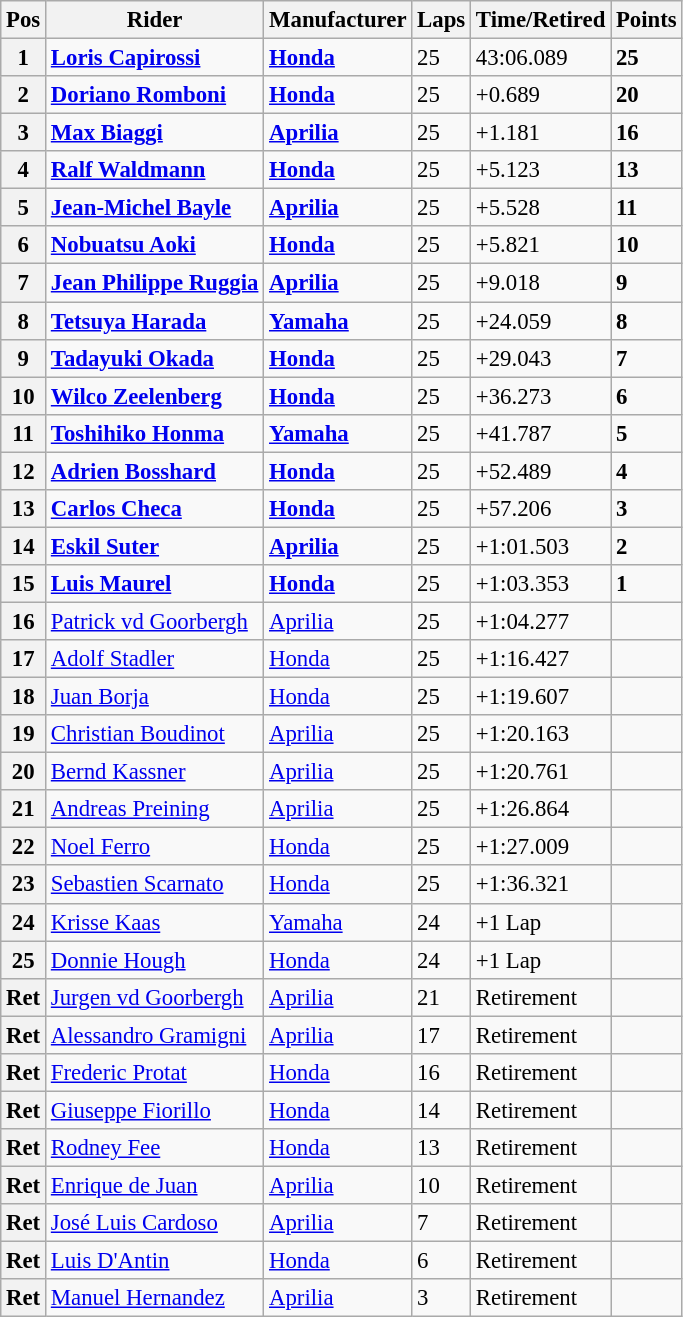<table class="wikitable" style="font-size: 95%;">
<tr>
<th>Pos</th>
<th>Rider</th>
<th>Manufacturer</th>
<th>Laps</th>
<th>Time/Retired</th>
<th>Points</th>
</tr>
<tr>
<th>1</th>
<td> <strong><a href='#'>Loris Capirossi</a></strong></td>
<td><strong><a href='#'>Honda</a></strong></td>
<td>25</td>
<td>43:06.089</td>
<td><strong>25</strong></td>
</tr>
<tr>
<th>2</th>
<td> <strong><a href='#'>Doriano Romboni</a></strong></td>
<td><strong><a href='#'>Honda</a></strong></td>
<td>25</td>
<td>+0.689</td>
<td><strong>20</strong></td>
</tr>
<tr>
<th>3</th>
<td> <strong><a href='#'>Max Biaggi</a></strong></td>
<td><strong><a href='#'>Aprilia</a></strong></td>
<td>25</td>
<td>+1.181</td>
<td><strong>16</strong></td>
</tr>
<tr>
<th>4</th>
<td> <strong><a href='#'>Ralf Waldmann</a></strong></td>
<td><strong><a href='#'>Honda</a></strong></td>
<td>25</td>
<td>+5.123</td>
<td><strong>13</strong></td>
</tr>
<tr>
<th>5</th>
<td> <strong><a href='#'>Jean-Michel Bayle</a></strong></td>
<td><strong><a href='#'>Aprilia</a></strong></td>
<td>25</td>
<td>+5.528</td>
<td><strong>11</strong></td>
</tr>
<tr>
<th>6</th>
<td> <strong><a href='#'>Nobuatsu Aoki</a></strong></td>
<td><strong><a href='#'>Honda</a></strong></td>
<td>25</td>
<td>+5.821</td>
<td><strong>10</strong></td>
</tr>
<tr>
<th>7</th>
<td> <strong><a href='#'>Jean Philippe Ruggia</a></strong></td>
<td><strong><a href='#'>Aprilia</a></strong></td>
<td>25</td>
<td>+9.018</td>
<td><strong>9</strong></td>
</tr>
<tr>
<th>8</th>
<td> <strong><a href='#'>Tetsuya Harada</a></strong></td>
<td><strong><a href='#'>Yamaha</a></strong></td>
<td>25</td>
<td>+24.059</td>
<td><strong>8</strong></td>
</tr>
<tr>
<th>9</th>
<td> <strong><a href='#'>Tadayuki Okada</a></strong></td>
<td><strong><a href='#'>Honda</a></strong></td>
<td>25</td>
<td>+29.043</td>
<td><strong>7</strong></td>
</tr>
<tr>
<th>10</th>
<td> <strong><a href='#'>Wilco Zeelenberg</a></strong></td>
<td><strong><a href='#'>Honda</a></strong></td>
<td>25</td>
<td>+36.273</td>
<td><strong>6</strong></td>
</tr>
<tr>
<th>11</th>
<td> <strong><a href='#'>Toshihiko Honma</a></strong></td>
<td><strong><a href='#'>Yamaha</a></strong></td>
<td>25</td>
<td>+41.787</td>
<td><strong>5</strong></td>
</tr>
<tr>
<th>12</th>
<td> <strong><a href='#'>Adrien Bosshard</a></strong></td>
<td><strong><a href='#'>Honda</a></strong></td>
<td>25</td>
<td>+52.489</td>
<td><strong>4</strong></td>
</tr>
<tr>
<th>13</th>
<td> <strong><a href='#'>Carlos Checa</a></strong></td>
<td><strong><a href='#'>Honda</a></strong></td>
<td>25</td>
<td>+57.206</td>
<td><strong>3</strong></td>
</tr>
<tr>
<th>14</th>
<td> <strong><a href='#'>Eskil Suter</a></strong></td>
<td><strong><a href='#'>Aprilia</a></strong></td>
<td>25</td>
<td>+1:01.503</td>
<td><strong>2</strong></td>
</tr>
<tr>
<th>15</th>
<td> <strong><a href='#'>Luis Maurel</a></strong></td>
<td><strong><a href='#'>Honda</a></strong></td>
<td>25</td>
<td>+1:03.353</td>
<td><strong>1</strong></td>
</tr>
<tr>
<th>16</th>
<td> <a href='#'>Patrick vd Goorbergh</a></td>
<td><a href='#'>Aprilia</a></td>
<td>25</td>
<td>+1:04.277</td>
<td></td>
</tr>
<tr>
<th>17</th>
<td> <a href='#'>Adolf Stadler</a></td>
<td><a href='#'>Honda</a></td>
<td>25</td>
<td>+1:16.427</td>
<td></td>
</tr>
<tr>
<th>18</th>
<td> <a href='#'>Juan Borja</a></td>
<td><a href='#'>Honda</a></td>
<td>25</td>
<td>+1:19.607</td>
<td></td>
</tr>
<tr>
<th>19</th>
<td> <a href='#'>Christian Boudinot</a></td>
<td><a href='#'>Aprilia</a></td>
<td>25</td>
<td>+1:20.163</td>
<td></td>
</tr>
<tr>
<th>20</th>
<td> <a href='#'>Bernd Kassner</a></td>
<td><a href='#'>Aprilia</a></td>
<td>25</td>
<td>+1:20.761</td>
<td></td>
</tr>
<tr>
<th>21</th>
<td> <a href='#'>Andreas Preining</a></td>
<td><a href='#'>Aprilia</a></td>
<td>25</td>
<td>+1:26.864</td>
<td></td>
</tr>
<tr>
<th>22</th>
<td> <a href='#'>Noel Ferro</a></td>
<td><a href='#'>Honda</a></td>
<td>25</td>
<td>+1:27.009</td>
<td></td>
</tr>
<tr>
<th>23</th>
<td> <a href='#'>Sebastien Scarnato</a></td>
<td><a href='#'>Honda</a></td>
<td>25</td>
<td>+1:36.321</td>
<td></td>
</tr>
<tr>
<th>24</th>
<td> <a href='#'>Krisse Kaas</a></td>
<td><a href='#'>Yamaha</a></td>
<td>24</td>
<td>+1 Lap</td>
<td></td>
</tr>
<tr>
<th>25</th>
<td> <a href='#'>Donnie Hough</a></td>
<td><a href='#'>Honda</a></td>
<td>24</td>
<td>+1 Lap</td>
<td></td>
</tr>
<tr>
<th>Ret</th>
<td> <a href='#'>Jurgen vd Goorbergh</a></td>
<td><a href='#'>Aprilia</a></td>
<td>21</td>
<td>Retirement</td>
<td></td>
</tr>
<tr>
<th>Ret</th>
<td> <a href='#'>Alessandro Gramigni</a></td>
<td><a href='#'>Aprilia</a></td>
<td>17</td>
<td>Retirement</td>
<td></td>
</tr>
<tr>
<th>Ret</th>
<td> <a href='#'>Frederic Protat</a></td>
<td><a href='#'>Honda</a></td>
<td>16</td>
<td>Retirement</td>
<td></td>
</tr>
<tr>
<th>Ret</th>
<td> <a href='#'>Giuseppe Fiorillo</a></td>
<td><a href='#'>Honda</a></td>
<td>14</td>
<td>Retirement</td>
<td></td>
</tr>
<tr>
<th>Ret</th>
<td> <a href='#'>Rodney Fee</a></td>
<td><a href='#'>Honda</a></td>
<td>13</td>
<td>Retirement</td>
<td></td>
</tr>
<tr>
<th>Ret</th>
<td> <a href='#'>Enrique de Juan</a></td>
<td><a href='#'>Aprilia</a></td>
<td>10</td>
<td>Retirement</td>
<td></td>
</tr>
<tr>
<th>Ret</th>
<td> <a href='#'>José Luis Cardoso</a></td>
<td><a href='#'>Aprilia</a></td>
<td>7</td>
<td>Retirement</td>
<td></td>
</tr>
<tr>
<th>Ret</th>
<td> <a href='#'>Luis D'Antin</a></td>
<td><a href='#'>Honda</a></td>
<td>6</td>
<td>Retirement</td>
<td></td>
</tr>
<tr>
<th>Ret</th>
<td> <a href='#'>Manuel Hernandez</a></td>
<td><a href='#'>Aprilia</a></td>
<td>3</td>
<td>Retirement</td>
<td></td>
</tr>
</table>
